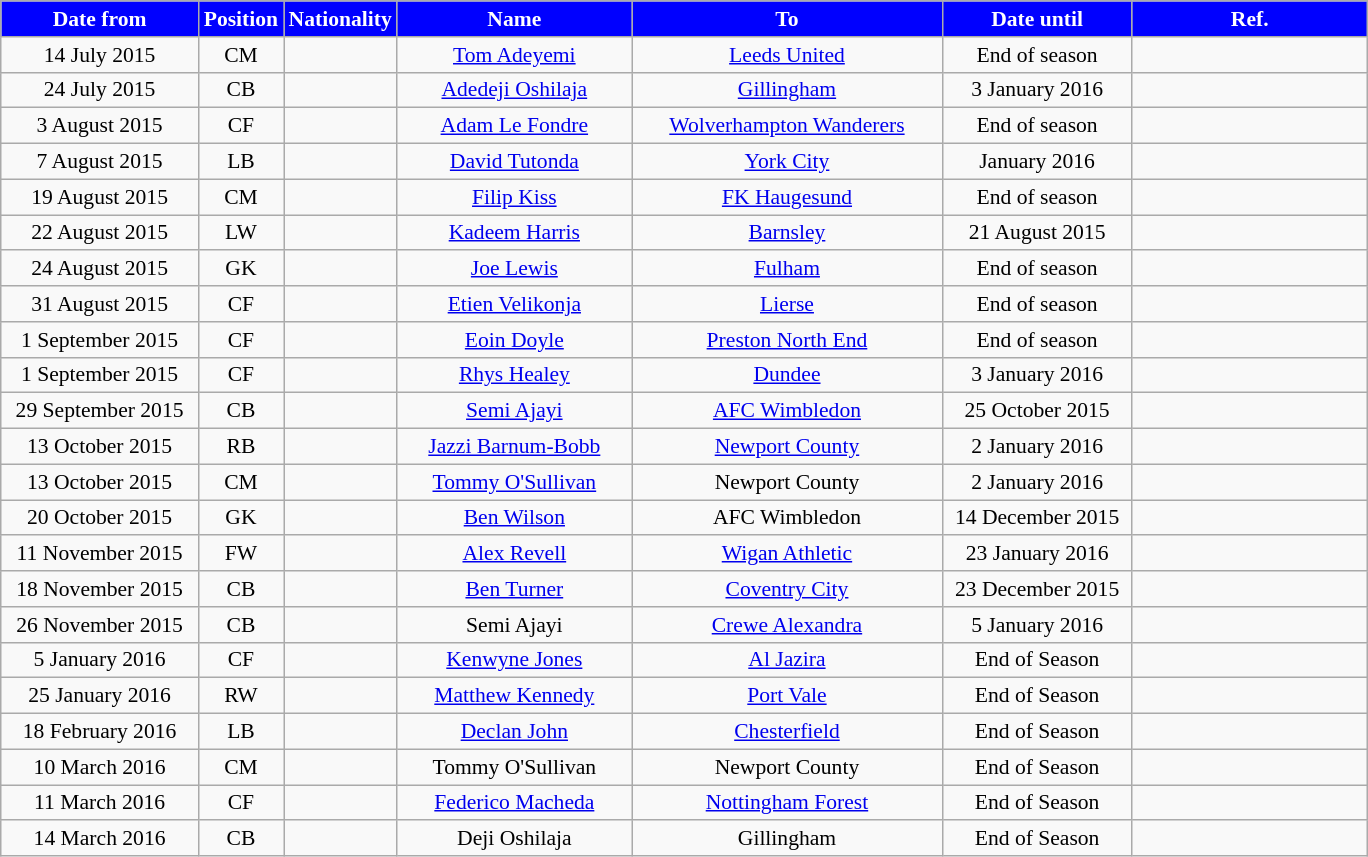<table class="wikitable"  style="text-align:center; font-size:90%; ">
<tr>
<th style="background:#0000FF; color:white; width:125px;">Date from</th>
<th style="background:#0000FF; color:white; width:50px;">Position</th>
<th style="background:#0000FF; color:white; width:50px;">Nationality</th>
<th style="background:#0000FF; color:white; width:150px;">Name</th>
<th style="background:#0000FF; color:white; width:200px;">To</th>
<th style="background:#0000FF; color:white; width:120px;">Date until</th>
<th style="background:#0000FF; color:white; width:150px;">Ref.</th>
</tr>
<tr>
<td>14 July 2015</td>
<td>CM</td>
<td></td>
<td><a href='#'>Tom Adeyemi</a></td>
<td><a href='#'>Leeds United</a></td>
<td>End of season</td>
<td></td>
</tr>
<tr>
<td>24 July 2015</td>
<td>CB</td>
<td></td>
<td><a href='#'>Adedeji Oshilaja</a></td>
<td><a href='#'>Gillingham</a></td>
<td>3 January 2016</td>
<td></td>
</tr>
<tr>
<td>3 August 2015</td>
<td>CF</td>
<td></td>
<td><a href='#'>Adam Le Fondre</a></td>
<td><a href='#'>Wolverhampton Wanderers</a></td>
<td>End of season</td>
<td></td>
</tr>
<tr>
<td>7 August 2015</td>
<td>LB</td>
<td></td>
<td><a href='#'>David Tutonda</a></td>
<td><a href='#'>York City</a></td>
<td>January 2016</td>
<td></td>
</tr>
<tr>
<td>19 August 2015</td>
<td>CM</td>
<td></td>
<td><a href='#'>Filip Kiss</a></td>
<td><a href='#'>FK Haugesund</a></td>
<td>End of season</td>
<td></td>
</tr>
<tr>
<td>22 August 2015</td>
<td>LW</td>
<td></td>
<td><a href='#'>Kadeem Harris</a></td>
<td><a href='#'>Barnsley</a></td>
<td>21 August 2015</td>
<td></td>
</tr>
<tr>
<td>24 August 2015</td>
<td>GK</td>
<td></td>
<td><a href='#'>Joe Lewis</a></td>
<td><a href='#'>Fulham</a></td>
<td>End of season</td>
<td></td>
</tr>
<tr>
<td>31 August 2015</td>
<td>CF</td>
<td></td>
<td><a href='#'>Etien Velikonja</a></td>
<td><a href='#'>Lierse</a></td>
<td>End of season</td>
<td></td>
</tr>
<tr>
<td>1 September 2015</td>
<td>CF</td>
<td></td>
<td><a href='#'>Eoin Doyle</a></td>
<td><a href='#'>Preston North End</a></td>
<td>End of season</td>
<td></td>
</tr>
<tr>
<td>1 September 2015</td>
<td>CF</td>
<td></td>
<td><a href='#'>Rhys Healey</a></td>
<td><a href='#'>Dundee</a></td>
<td>3 January 2016</td>
<td></td>
</tr>
<tr>
<td>29 September 2015</td>
<td>CB</td>
<td></td>
<td><a href='#'>Semi Ajayi</a></td>
<td><a href='#'>AFC Wimbledon</a></td>
<td>25 October 2015</td>
<td></td>
</tr>
<tr>
<td>13 October 2015</td>
<td>RB</td>
<td></td>
<td><a href='#'>Jazzi Barnum-Bobb</a></td>
<td><a href='#'>Newport County</a></td>
<td>2 January 2016</td>
<td></td>
</tr>
<tr>
<td>13 October 2015</td>
<td>CM</td>
<td></td>
<td><a href='#'>Tommy O'Sullivan</a></td>
<td>Newport County</td>
<td>2 January 2016</td>
<td></td>
</tr>
<tr>
<td>20 October 2015</td>
<td>GK</td>
<td></td>
<td><a href='#'>Ben Wilson</a></td>
<td>AFC Wimbledon</td>
<td>14 December 2015</td>
<td></td>
</tr>
<tr>
<td>11 November 2015</td>
<td>FW</td>
<td></td>
<td><a href='#'>Alex Revell</a></td>
<td><a href='#'>Wigan Athletic</a></td>
<td>23 January 2016</td>
<td></td>
</tr>
<tr>
<td>18 November 2015</td>
<td>CB</td>
<td></td>
<td><a href='#'>Ben Turner</a></td>
<td><a href='#'>Coventry City</a></td>
<td>23 December 2015</td>
<td></td>
</tr>
<tr>
<td>26 November 2015</td>
<td>CB</td>
<td></td>
<td>Semi Ajayi</td>
<td><a href='#'>Crewe Alexandra</a></td>
<td>5 January 2016</td>
<td></td>
</tr>
<tr>
<td>5 January 2016</td>
<td>CF</td>
<td></td>
<td><a href='#'>Kenwyne Jones</a></td>
<td><a href='#'>Al Jazira</a></td>
<td>End of Season</td>
<td></td>
</tr>
<tr>
<td>25 January 2016</td>
<td>RW</td>
<td></td>
<td><a href='#'>Matthew Kennedy</a></td>
<td><a href='#'>Port Vale</a></td>
<td>End of Season</td>
<td></td>
</tr>
<tr>
<td>18 February 2016</td>
<td>LB</td>
<td></td>
<td><a href='#'>Declan John</a></td>
<td><a href='#'>Chesterfield</a></td>
<td>End of Season</td>
<td></td>
</tr>
<tr>
<td>10 March 2016</td>
<td>CM</td>
<td></td>
<td>Tommy O'Sullivan</td>
<td>Newport County</td>
<td>End of Season</td>
<td></td>
</tr>
<tr>
<td>11 March 2016</td>
<td>CF</td>
<td></td>
<td><a href='#'>Federico Macheda</a></td>
<td><a href='#'>Nottingham Forest</a></td>
<td>End of Season</td>
<td></td>
</tr>
<tr>
<td>14 March 2016</td>
<td>CB</td>
<td></td>
<td>Deji Oshilaja</td>
<td>Gillingham</td>
<td>End of Season</td>
<td></td>
</tr>
</table>
